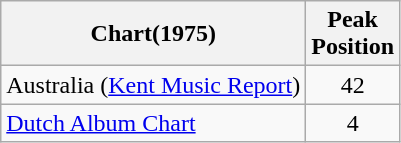<table class="wikitable sortable" style="text-align:center;">
<tr>
<th>Chart(1975)</th>
<th>Peak<br>Position</th>
</tr>
<tr>
<td>Australia (<a href='#'>Kent Music Report</a>)</td>
<td style="text-align:center;">42</td>
</tr>
<tr>
<td align="left"><a href='#'>Dutch Album Chart</a></td>
<td>4</td>
</tr>
</table>
